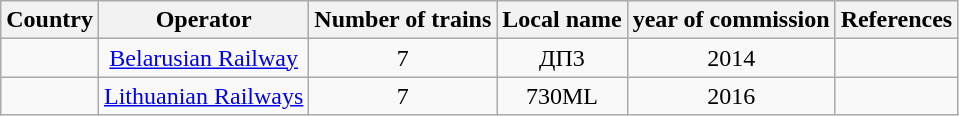<table class="wikitable" style="text-align:center">
<tr>
<th>Country</th>
<th>Operator</th>
<th>Number of trains</th>
<th>Local name</th>
<th>year of commission</th>
<th>References</th>
</tr>
<tr>
<td align=left></td>
<td><a href='#'>Belarusian Railway</a></td>
<td>7</td>
<td>ДП3</td>
<td>2014</td>
<td></td>
</tr>
<tr>
<td align=left></td>
<td><a href='#'>Lithuanian Railways</a></td>
<td>7</td>
<td>730ML</td>
<td>2016</td>
<td></td>
</tr>
</table>
